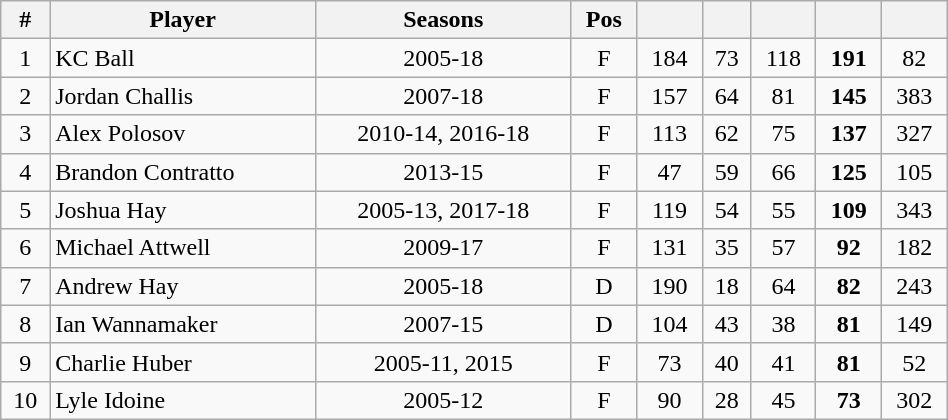<table class="wikitable"  style="width:50%; text-align:center;">
<tr>
<th>#</th>
<th class=unsortable>Player</th>
<th class=unsortable>Seasons</th>
<th class=unsortable>Pos</th>
<th></th>
<th></th>
<th></th>
<th></th>
<th></th>
</tr>
<tr>
<td>1</td>
<td style="text-align:left;"> KC Ball</td>
<td>2005-18</td>
<td>F</td>
<td>184</td>
<td>73</td>
<td>118</td>
<td><strong>191</strong></td>
<td>82</td>
</tr>
<tr>
<td>2</td>
<td style="text-align:left;"> Jordan Challis</td>
<td>2007-18</td>
<td>F</td>
<td>157</td>
<td>64</td>
<td>81</td>
<td><strong>145</strong></td>
<td>383</td>
</tr>
<tr>
<td>3</td>
<td style="text-align:left;"> Alex Polosov</td>
<td>2010-14, 2016-18</td>
<td>F</td>
<td>113</td>
<td>62</td>
<td>75</td>
<td><strong>137</strong></td>
<td>327</td>
</tr>
<tr>
<td>4</td>
<td style="text-align:left;"> Brandon Contratto</td>
<td>2013-15</td>
<td>F</td>
<td>47</td>
<td>59</td>
<td>66</td>
<td><strong>125</strong></td>
<td>105</td>
</tr>
<tr>
<td>5</td>
<td style="text-align:left;"> Joshua Hay</td>
<td>2005-13, 2017-18</td>
<td>F</td>
<td>119</td>
<td>54</td>
<td>55</td>
<td><strong>109</strong></td>
<td>343</td>
</tr>
<tr>
<td>6</td>
<td style="text-align:left;"> Michael Attwell</td>
<td>2009-17</td>
<td>F</td>
<td>131</td>
<td>35</td>
<td>57</td>
<td><strong>92</strong></td>
<td>182</td>
</tr>
<tr>
<td>7</td>
<td style="text-align:left;"> Andrew Hay</td>
<td>2005-18</td>
<td>D</td>
<td>190</td>
<td>18</td>
<td>64</td>
<td><strong>82</strong></td>
<td>243</td>
</tr>
<tr>
<td>8</td>
<td style="text-align:left;"> Ian Wannamaker</td>
<td>2007-15</td>
<td>D</td>
<td>104</td>
<td>43</td>
<td>38</td>
<td><strong>81</strong></td>
<td>149</td>
</tr>
<tr>
<td>9</td>
<td style="text-align:left;"> Charlie Huber</td>
<td>2005-11, 2015</td>
<td>F</td>
<td>73</td>
<td>40</td>
<td>41</td>
<td><strong>81</strong></td>
<td>52</td>
</tr>
<tr>
<td>10</td>
<td style="text-align:left;"> Lyle Idoine</td>
<td>2005-12</td>
<td>F</td>
<td>90</td>
<td>28</td>
<td>45</td>
<td><strong>73</strong></td>
<td>302</td>
</tr>
</table>
